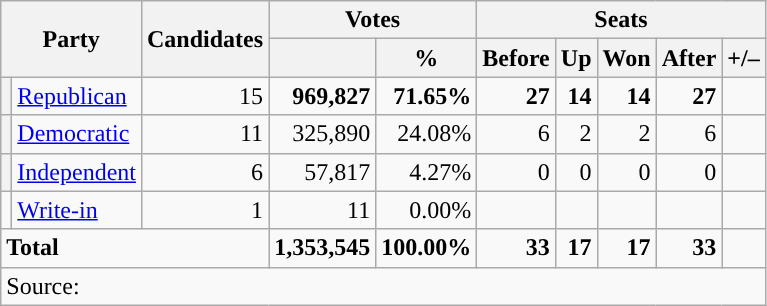<table class="wikitable">
<tr>
<th colspan="2" rowspan="2">Party</th>
<th rowspan="2">Candidates</th>
<th colspan="2">Votes</th>
<th colspan="5">Seats</th>
</tr>
<tr>
<th></th>
<th>%</th>
<th>Before</th>
<th>Up</th>
<th>Won</th>
<th>After</th>
<th>+/–</th>
</tr>
<tr>
<th style="background-color:"></th>
<td><a href='#'>Republican</a></td>
<td align="right">15</td>
<td align="right"><strong>969,827</strong></td>
<td align="right"><strong>71.65%</strong></td>
<td align="right"><strong>27</strong></td>
<td align="right"><strong>14</strong></td>
<td align="right"><strong>14</strong></td>
<td align="right"><strong>27</strong></td>
<td align="right"></td>
</tr>
<tr>
<th style="background-color:"></th>
<td><a href='#'>Democratic</a></td>
<td align="right">11</td>
<td align="right">325,890</td>
<td align="right">24.08%</td>
<td align="right">6</td>
<td align="right">2</td>
<td align="right">2</td>
<td align="right">6</td>
<td align="right"></td>
</tr>
<tr>
<th style="background-color:"></th>
<td><a href='#'>Independent</a></td>
<td align="right">6</td>
<td align="right">57,817</td>
<td align="right">4.27%</td>
<td align="right">0</td>
<td align="right">0</td>
<td align="right">0</td>
<td align="right">0</td>
<td align="right"></td>
</tr>
<tr>
<td></td>
<td><a href='#'>Write-in</a></td>
<td align="right">1</td>
<td align="right">11</td>
<td align="right">0.00%</td>
<td align="right"></td>
<td align="right"></td>
<td align="right"></td>
<td align="right"></td>
<td align="right"></td>
</tr>
<tr>
<td colspan="3" align="left"><strong>Total</strong></td>
<td align="right"><strong>1,353,545</strong></td>
<td align="right"><strong>100.00%</strong></td>
<td align="right"><strong>33</strong></td>
<td align="right"><strong>17</strong></td>
<td align="right"><strong>17</strong></td>
<td align="right"><strong>33</strong></td>
<td align="right"></td>
</tr>
<tr>
<td colspan="10">Source: </td>
</tr>
</table>
